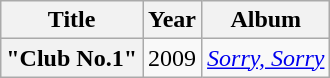<table class="wikitable plainrowheaders" style="text-align:center">
<tr>
<th scope="col">Title</th>
<th scope="col">Year</th>
<th scope="col">Album</th>
</tr>
<tr>
<th scope="row">"Club No.1"<br></th>
<td>2009</td>
<td><em><a href='#'>Sorry, Sorry</a></em></td>
</tr>
</table>
